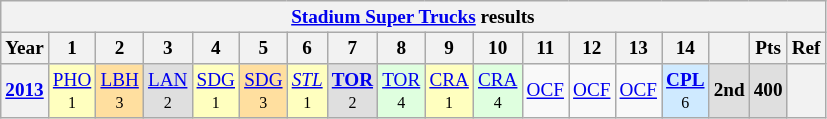<table class="wikitable" style="text-align:center; font-size:80%">
<tr>
<th colspan=45><a href='#'>Stadium Super Trucks</a> results</th>
</tr>
<tr>
<th>Year</th>
<th>1</th>
<th>2</th>
<th>3</th>
<th>4</th>
<th>5</th>
<th>6</th>
<th>7</th>
<th>8</th>
<th>9</th>
<th>10</th>
<th>11</th>
<th>12</th>
<th>13</th>
<th>14</th>
<th></th>
<th>Pts</th>
<th>Ref</th>
</tr>
<tr>
<th><a href='#'>2013</a></th>
<td style="background:#FFFFBF;"><a href='#'>PHO</a><br><small>1</small></td>
<td style="background:#FFDF9F;"><a href='#'>LBH</a><br><small>3</small></td>
<td style="background:#DFDFDF;"><a href='#'>LAN</a><br><small>2</small></td>
<td style="background:#FFFFBF;"><a href='#'>SDG</a><br><small>1</small></td>
<td style="background:#FFDF9F;"><a href='#'>SDG</a><br><small>3</small></td>
<td style="background:#FFFFBF;"><em><a href='#'>STL</a></em><br><small>1</small></td>
<td style="background:#DFDFDF;"><strong><a href='#'>TOR</a></strong><br><small>2</small></td>
<td style="background:#DFFFDF;"><a href='#'>TOR</a><br><small>4</small></td>
<td style="background:#FFFFBF;"><a href='#'>CRA</a><br><small>1</small></td>
<td style="background:#DFFFDF;"><a href='#'>CRA</a><br><small>4</small></td>
<td><a href='#'>OCF</a></td>
<td><a href='#'>OCF</a></td>
<td><a href='#'>OCF</a></td>
<td style="background:#CFEAFF;"><strong><a href='#'>CPL</a></strong><br><small>6</small></td>
<th style="background:#DFDFDF;">2nd</th>
<th style="background:#DFDFDF;">400</th>
<th></th>
</tr>
</table>
